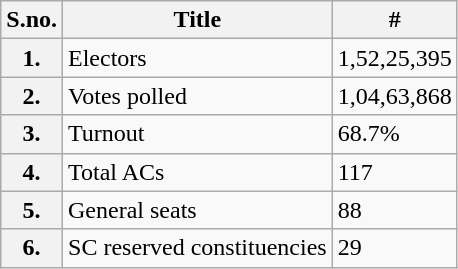<table class="wikitable sortable">
<tr>
<th>S.no.</th>
<th>Title</th>
<th>#</th>
</tr>
<tr>
<th>1.</th>
<td>Electors</td>
<td>1,52,25,395</td>
</tr>
<tr>
<th>2.</th>
<td>Votes polled</td>
<td>1,04,63,868</td>
</tr>
<tr>
<th>3.</th>
<td>Turnout</td>
<td>68.7%</td>
</tr>
<tr>
<th>4.</th>
<td>Total ACs</td>
<td>117</td>
</tr>
<tr>
<th>5.</th>
<td>General seats</td>
<td>88</td>
</tr>
<tr>
<th>6.</th>
<td>SC reserved constituencies</td>
<td>29</td>
</tr>
</table>
